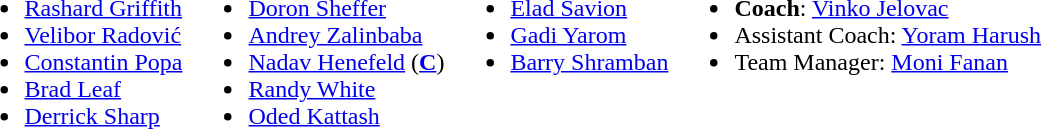<table>
<tr valign="top">
<td><br><ul><li> <a href='#'>Rashard Griffith</a></li><li>  <a href='#'>Velibor Radović</a></li><li>  <a href='#'>Constantin Popa</a></li><li>  <a href='#'>Brad Leaf</a></li><li>  <a href='#'>Derrick Sharp</a></li></ul></td>
<td><br><ul><li> <a href='#'>Doron Sheffer</a></li><li> <a href='#'>Andrey Zalinbaba</a></li><li> <a href='#'>Nadav Henefeld</a> (<strong><a href='#'>C</a></strong>)</li><li> <a href='#'>Randy White</a></li><li> <a href='#'>Oded Kattash</a></li></ul></td>
<td><br><ul><li> <a href='#'>Elad Savion</a></li><li> <a href='#'>Gadi Yarom</a></li><li>  <a href='#'>Barry Shramban</a></li></ul></td>
<td><br><ul><li><strong>Coach</strong>:  <a href='#'>Vinko Jelovac</a></li><li>Assistant Coach:  <a href='#'>Yoram Harush</a></li><li>Team Manager:  <a href='#'>Moni Fanan</a></li></ul></td>
</tr>
</table>
